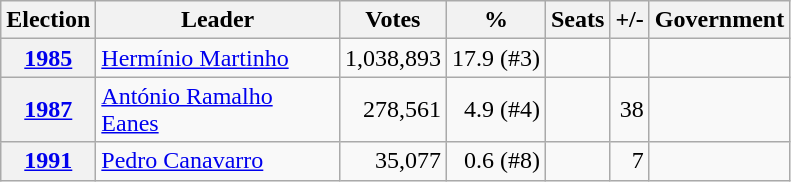<table class="wikitable" style="text-align:right;">
<tr>
<th>Election</th>
<th width="155px">Leader</th>
<th>Votes</th>
<th>%</th>
<th>Seats</th>
<th>+/-</th>
<th>Government</th>
</tr>
<tr>
<th><a href='#'>1985</a></th>
<td align=left><a href='#'>Hermínio Martinho</a></td>
<td>1,038,893</td>
<td>17.9 (#3)</td>
<td></td>
<td></td>
<td></td>
</tr>
<tr>
<th><a href='#'>1987</a></th>
<td align=left><a href='#'>António Ramalho Eanes</a></td>
<td>278,561</td>
<td>4.9 (#4)</td>
<td></td>
<td>38</td>
<td></td>
</tr>
<tr>
<th><a href='#'>1991</a></th>
<td align=left><a href='#'>Pedro Canavarro</a></td>
<td>35,077</td>
<td>0.6 (#8)</td>
<td></td>
<td>7</td>
<td></td>
</tr>
</table>
